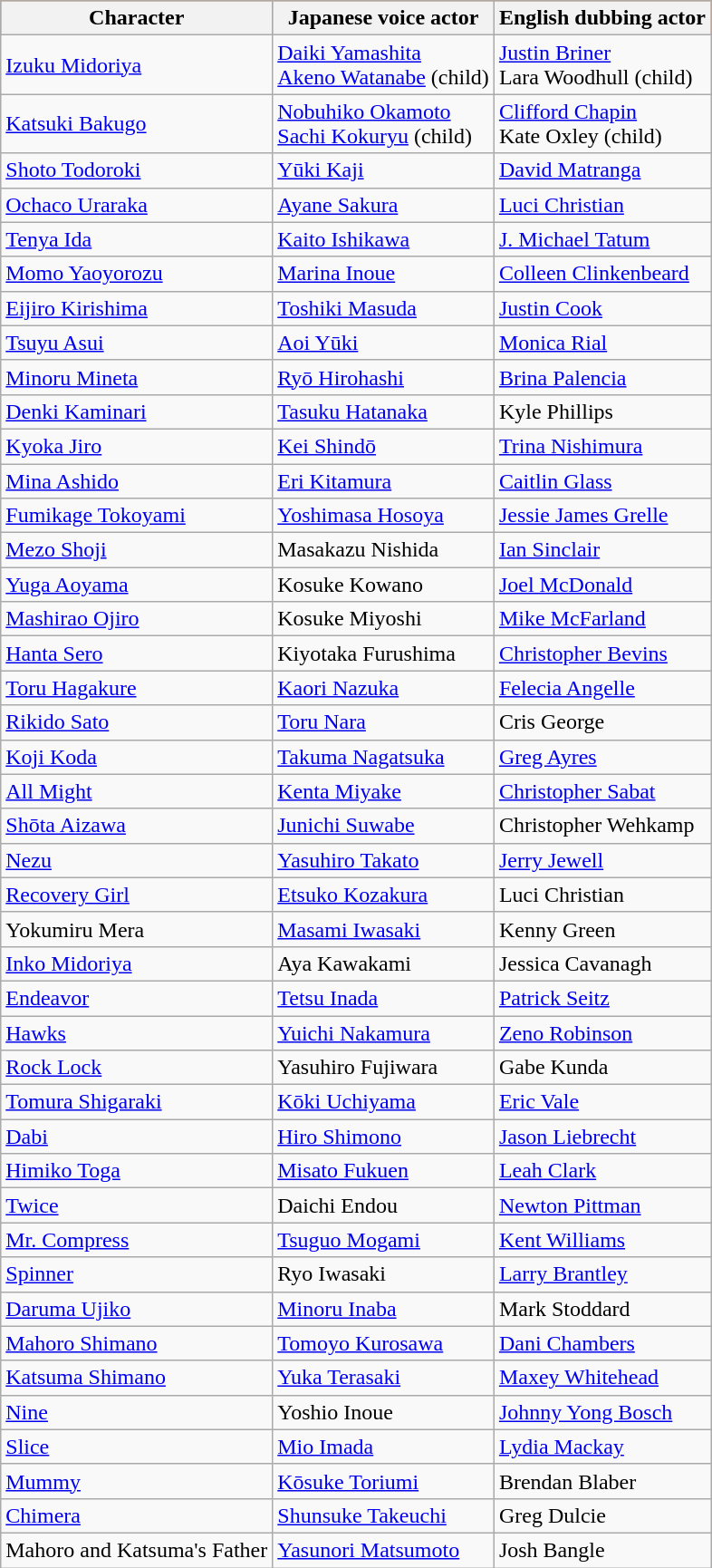<table class="wikitable">
<tr style="background:rgb(255,85,0);">
<th>Character</th>
<th>Japanese voice actor</th>
<th>English dubbing actor</th>
</tr>
<tr>
<td><a href='#'>Izuku Midoriya</a></td>
<td><a href='#'>Daiki Yamashita</a><br><a href='#'>Akeno Watanabe</a> (child)</td>
<td><a href='#'>Justin Briner</a><br>Lara Woodhull (child)</td>
</tr>
<tr>
<td><a href='#'>Katsuki Bakugo</a></td>
<td><a href='#'>Nobuhiko Okamoto</a><br><a href='#'>Sachi Kokuryu</a> (child)</td>
<td><a href='#'>Clifford Chapin</a><br>Kate Oxley (child)</td>
</tr>
<tr>
<td><a href='#'>Shoto Todoroki</a></td>
<td><a href='#'>Yūki Kaji</a></td>
<td><a href='#'>David Matranga</a></td>
</tr>
<tr>
<td><a href='#'>Ochaco Uraraka</a></td>
<td><a href='#'>Ayane Sakura</a></td>
<td><a href='#'>Luci Christian</a></td>
</tr>
<tr>
<td><a href='#'>Tenya Ida</a></td>
<td><a href='#'>Kaito Ishikawa</a></td>
<td><a href='#'>J. Michael Tatum</a></td>
</tr>
<tr>
<td><a href='#'>Momo Yaoyorozu</a></td>
<td><a href='#'>Marina Inoue</a></td>
<td><a href='#'>Colleen Clinkenbeard</a></td>
</tr>
<tr>
<td><a href='#'>Eijiro Kirishima</a></td>
<td><a href='#'>Toshiki Masuda</a></td>
<td><a href='#'>Justin Cook</a></td>
</tr>
<tr>
<td><a href='#'>Tsuyu Asui</a></td>
<td><a href='#'>Aoi Yūki</a></td>
<td><a href='#'>Monica Rial</a></td>
</tr>
<tr>
<td><a href='#'>Minoru Mineta</a></td>
<td><a href='#'>Ryō Hirohashi</a></td>
<td><a href='#'>Brina Palencia</a></td>
</tr>
<tr>
<td><a href='#'>Denki Kaminari</a></td>
<td><a href='#'>Tasuku Hatanaka</a></td>
<td>Kyle Phillips</td>
</tr>
<tr>
<td><a href='#'>Kyoka Jiro</a></td>
<td><a href='#'>Kei Shindō</a></td>
<td><a href='#'>Trina Nishimura</a></td>
</tr>
<tr>
<td><a href='#'>Mina Ashido</a></td>
<td><a href='#'>Eri Kitamura</a></td>
<td><a href='#'>Caitlin Glass</a></td>
</tr>
<tr>
<td><a href='#'>Fumikage Tokoyami</a></td>
<td><a href='#'>Yoshimasa Hosoya</a></td>
<td><a href='#'>Jessie James Grelle</a></td>
</tr>
<tr>
<td><a href='#'>Mezo Shoji</a></td>
<td>Masakazu Nishida</td>
<td><a href='#'>Ian Sinclair</a></td>
</tr>
<tr>
<td><a href='#'>Yuga Aoyama</a></td>
<td>Kosuke Kowano</td>
<td><a href='#'>Joel McDonald</a></td>
</tr>
<tr>
<td><a href='#'>Mashirao Ojiro</a></td>
<td>Kosuke Miyoshi</td>
<td><a href='#'>Mike McFarland</a></td>
</tr>
<tr>
<td><a href='#'>Hanta Sero</a></td>
<td>Kiyotaka Furushima</td>
<td><a href='#'>Christopher Bevins</a></td>
</tr>
<tr>
<td><a href='#'>Toru Hagakure</a></td>
<td><a href='#'>Kaori Nazuka</a></td>
<td><a href='#'>Felecia Angelle</a></td>
</tr>
<tr>
<td><a href='#'>Rikido Sato</a></td>
<td><a href='#'>Toru Nara</a></td>
<td>Cris George</td>
</tr>
<tr>
<td><a href='#'>Koji Koda</a></td>
<td><a href='#'>Takuma Nagatsuka</a></td>
<td><a href='#'>Greg Ayres</a></td>
</tr>
<tr>
<td><a href='#'>All Might</a></td>
<td><a href='#'>Kenta Miyake</a></td>
<td><a href='#'>Christopher Sabat</a></td>
</tr>
<tr>
<td><a href='#'>Shōta Aizawa</a></td>
<td><a href='#'>Junichi Suwabe</a></td>
<td>Christopher Wehkamp</td>
</tr>
<tr>
<td><a href='#'>Nezu</a></td>
<td><a href='#'>Yasuhiro Takato</a></td>
<td><a href='#'>Jerry Jewell</a></td>
</tr>
<tr>
<td><a href='#'>Recovery Girl</a></td>
<td><a href='#'>Etsuko Kozakura</a></td>
<td>Luci Christian</td>
</tr>
<tr>
<td>Yokumiru Mera</td>
<td><a href='#'>Masami Iwasaki</a></td>
<td>Kenny Green</td>
</tr>
<tr>
<td><a href='#'>Inko Midoriya</a></td>
<td>Aya Kawakami</td>
<td>Jessica Cavanagh</td>
</tr>
<tr>
<td><a href='#'>Endeavor</a></td>
<td><a href='#'>Tetsu Inada</a></td>
<td><a href='#'>Patrick Seitz</a></td>
</tr>
<tr>
<td><a href='#'>Hawks</a></td>
<td><a href='#'>Yuichi Nakamura</a></td>
<td><a href='#'>Zeno Robinson</a></td>
</tr>
<tr>
<td><a href='#'>Rock Lock</a></td>
<td>Yasuhiro Fujiwara</td>
<td>Gabe Kunda</td>
</tr>
<tr>
<td><a href='#'>Tomura Shigaraki</a></td>
<td><a href='#'>Kōki Uchiyama</a></td>
<td><a href='#'>Eric Vale</a></td>
</tr>
<tr>
<td><a href='#'>Dabi</a></td>
<td><a href='#'>Hiro Shimono</a></td>
<td><a href='#'>Jason Liebrecht</a></td>
</tr>
<tr>
<td><a href='#'>Himiko Toga</a></td>
<td><a href='#'>Misato Fukuen</a></td>
<td><a href='#'>Leah Clark</a></td>
</tr>
<tr>
<td><a href='#'>Twice</a></td>
<td>Daichi Endou</td>
<td><a href='#'>Newton Pittman</a></td>
</tr>
<tr>
<td><a href='#'>Mr. Compress</a></td>
<td><a href='#'>Tsuguo Mogami</a></td>
<td><a href='#'>Kent Williams</a></td>
</tr>
<tr>
<td><a href='#'>Spinner</a></td>
<td>Ryo Iwasaki</td>
<td><a href='#'>Larry Brantley</a></td>
</tr>
<tr>
<td><a href='#'>Daruma Ujiko</a></td>
<td><a href='#'>Minoru Inaba</a></td>
<td>Mark Stoddard</td>
</tr>
<tr>
<td><a href='#'>Mahoro Shimano</a></td>
<td><a href='#'>Tomoyo Kurosawa</a></td>
<td><a href='#'>Dani Chambers</a></td>
</tr>
<tr>
<td><a href='#'>Katsuma Shimano</a></td>
<td><a href='#'>Yuka Terasaki</a></td>
<td><a href='#'>Maxey Whitehead</a></td>
</tr>
<tr>
<td><a href='#'>Nine</a></td>
<td>Yoshio Inoue</td>
<td><a href='#'>Johnny Yong Bosch</a></td>
</tr>
<tr>
<td><a href='#'>Slice</a></td>
<td><a href='#'>Mio Imada</a></td>
<td><a href='#'>Lydia Mackay</a></td>
</tr>
<tr>
<td><a href='#'>Mummy</a></td>
<td><a href='#'>Kōsuke Toriumi</a></td>
<td>Brendan Blaber</td>
</tr>
<tr>
<td><a href='#'>Chimera</a></td>
<td><a href='#'>Shunsuke Takeuchi</a></td>
<td>Greg Dulcie</td>
</tr>
<tr>
<td>Mahoro and Katsuma's Father</td>
<td><a href='#'>Yasunori Matsumoto</a></td>
<td>Josh Bangle</td>
</tr>
</table>
